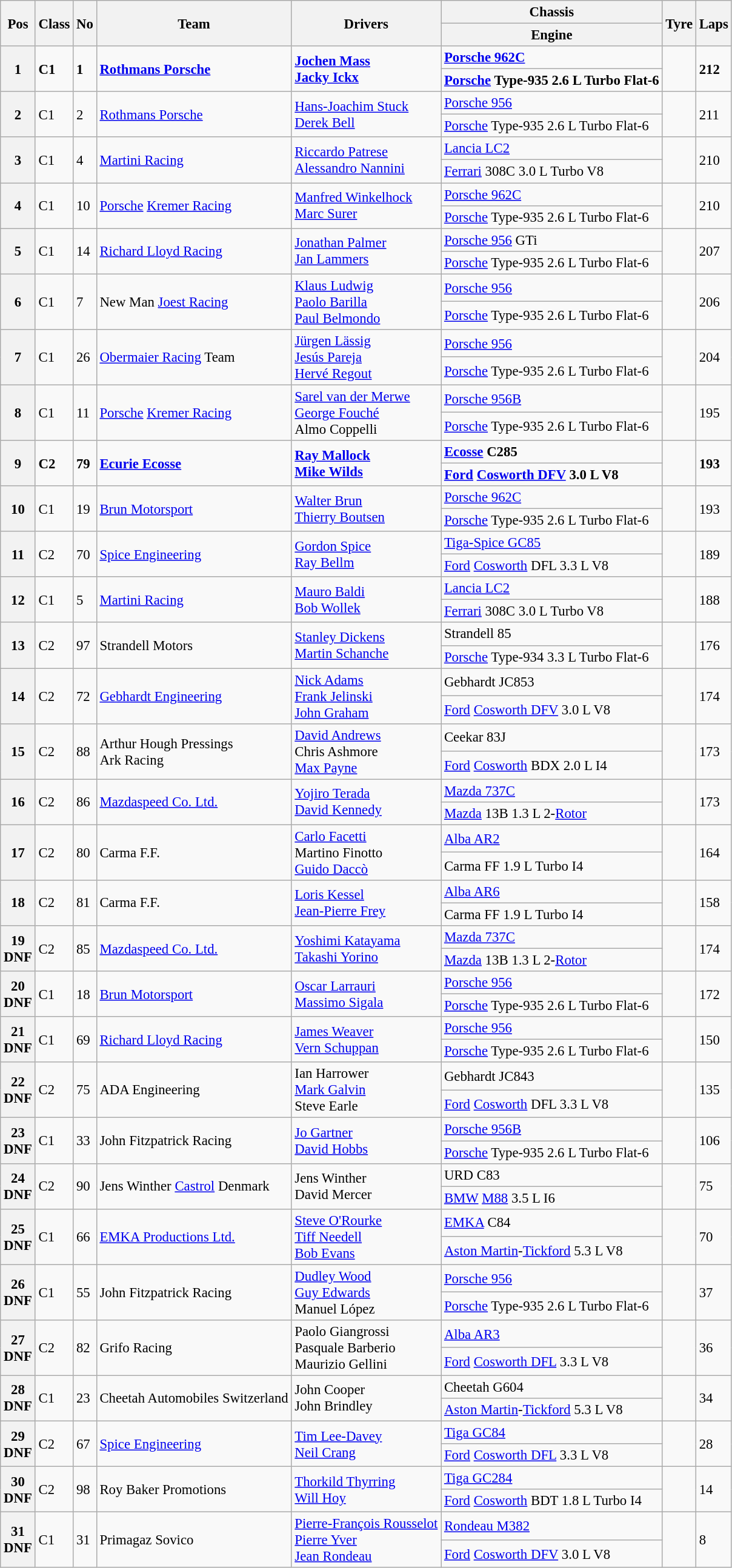<table class="wikitable" style="font-size: 95%;">
<tr>
<th rowspan=2>Pos</th>
<th rowspan=2>Class</th>
<th rowspan=2>No</th>
<th rowspan=2>Team</th>
<th rowspan=2>Drivers</th>
<th>Chassis</th>
<th rowspan=2>Tyre</th>
<th rowspan=2>Laps</th>
</tr>
<tr>
<th>Engine</th>
</tr>
<tr style="font-weight:bold">
<th rowspan=2>1</th>
<td rowspan=2>C1</td>
<td rowspan=2>1</td>
<td rowspan=2> <a href='#'>Rothmans Porsche</a></td>
<td rowspan=2> <a href='#'>Jochen Mass</a><br> <a href='#'>Jacky Ickx</a></td>
<td><a href='#'>Porsche 962C</a></td>
<td rowspan=2></td>
<td rowspan=2>212</td>
</tr>
<tr style="font-weight:bold">
<td><a href='#'>Porsche</a> Type-935 2.6 L Turbo Flat-6</td>
</tr>
<tr>
<th rowspan=2>2</th>
<td rowspan=2>C1</td>
<td rowspan=2>2</td>
<td rowspan=2> <a href='#'>Rothmans Porsche</a></td>
<td rowspan=2> <a href='#'>Hans-Joachim Stuck</a><br> <a href='#'>Derek Bell</a></td>
<td><a href='#'>Porsche 956</a></td>
<td rowspan=2></td>
<td rowspan=2>211</td>
</tr>
<tr>
<td><a href='#'>Porsche</a> Type-935 2.6 L Turbo Flat-6</td>
</tr>
<tr>
<th rowspan=2>3</th>
<td rowspan=2>C1</td>
<td rowspan=2>4</td>
<td rowspan=2> <a href='#'>Martini Racing</a></td>
<td rowspan=2> <a href='#'>Riccardo Patrese</a><br> <a href='#'>Alessandro Nannini</a></td>
<td><a href='#'>Lancia LC2</a></td>
<td rowspan=2></td>
<td rowspan=2>210</td>
</tr>
<tr>
<td><a href='#'>Ferrari</a> 308C 3.0 L Turbo V8</td>
</tr>
<tr>
<th rowspan=2>4</th>
<td rowspan=2>C1</td>
<td rowspan=2>10</td>
<td rowspan=2> <a href='#'>Porsche</a> <a href='#'>Kremer Racing</a></td>
<td rowspan=2> <a href='#'>Manfred Winkelhock</a><br> <a href='#'>Marc Surer</a></td>
<td><a href='#'>Porsche 962C</a></td>
<td rowspan=2></td>
<td rowspan=2>210</td>
</tr>
<tr>
<td><a href='#'>Porsche</a> Type-935 2.6 L Turbo Flat-6</td>
</tr>
<tr>
<th rowspan=2>5</th>
<td rowspan=2>C1</td>
<td rowspan=2>14</td>
<td rowspan=2> <a href='#'>Richard Lloyd Racing</a></td>
<td rowspan=2> <a href='#'>Jonathan Palmer</a><br> <a href='#'>Jan Lammers</a></td>
<td><a href='#'>Porsche 956</a> GTi</td>
<td rowspan=2></td>
<td rowspan=2>207</td>
</tr>
<tr>
<td><a href='#'>Porsche</a> Type-935 2.6 L Turbo Flat-6</td>
</tr>
<tr>
<th rowspan=2>6</th>
<td rowspan=2>C1</td>
<td rowspan=2>7</td>
<td rowspan=2> New Man <a href='#'>Joest Racing</a></td>
<td rowspan=2> <a href='#'>Klaus Ludwig</a><br> <a href='#'>Paolo Barilla</a><br> <a href='#'>Paul Belmondo</a></td>
<td><a href='#'>Porsche 956</a></td>
<td rowspan=2></td>
<td rowspan=2>206</td>
</tr>
<tr>
<td><a href='#'>Porsche</a> Type-935 2.6 L Turbo Flat-6</td>
</tr>
<tr>
<th rowspan=2>7</th>
<td rowspan=2>C1</td>
<td rowspan=2>26</td>
<td rowspan=2> <a href='#'>Obermaier Racing</a> Team</td>
<td rowspan=2> <a href='#'>Jürgen Lässig</a><br> <a href='#'>Jesús Pareja</a><br> <a href='#'>Hervé Regout</a></td>
<td><a href='#'>Porsche 956</a></td>
<td rowspan=2></td>
<td rowspan=2>204</td>
</tr>
<tr>
<td><a href='#'>Porsche</a> Type-935 2.6 L Turbo Flat-6</td>
</tr>
<tr>
<th rowspan=2>8</th>
<td rowspan=2>C1</td>
<td rowspan=2>11</td>
<td rowspan=2> <a href='#'>Porsche</a> <a href='#'>Kremer Racing</a></td>
<td rowspan=2> <a href='#'>Sarel van der Merwe</a><br> <a href='#'>George Fouché</a><br> Almo Coppelli</td>
<td><a href='#'>Porsche 956B</a></td>
<td rowspan=2></td>
<td rowspan=2>195</td>
</tr>
<tr>
<td><a href='#'>Porsche</a> Type-935 2.6 L Turbo Flat-6</td>
</tr>
<tr style="font-weight:bold">
<th rowspan=2>9</th>
<td rowspan=2>C2</td>
<td rowspan=2>79</td>
<td rowspan=2> <a href='#'>Ecurie Ecosse</a></td>
<td rowspan=2> <a href='#'>Ray Mallock</a><br> <a href='#'>Mike Wilds</a></td>
<td><a href='#'>Ecosse</a> C285</td>
<td rowspan=2></td>
<td rowspan=2>193</td>
</tr>
<tr style="font-weight:bold">
<td><a href='#'>Ford</a> <a href='#'>Cosworth DFV</a> 3.0 L V8</td>
</tr>
<tr>
<th rowspan=2>10</th>
<td rowspan=2>C1</td>
<td rowspan=2>19</td>
<td rowspan=2> <a href='#'>Brun Motorsport</a></td>
<td rowspan=2> <a href='#'>Walter Brun</a><br> <a href='#'>Thierry Boutsen</a></td>
<td><a href='#'>Porsche 962C</a></td>
<td rowspan=2></td>
<td rowspan=2>193</td>
</tr>
<tr>
<td><a href='#'>Porsche</a> Type-935 2.6 L Turbo Flat-6</td>
</tr>
<tr>
<th rowspan=2>11</th>
<td rowspan=2>C2</td>
<td rowspan=2>70</td>
<td rowspan=2> <a href='#'>Spice Engineering</a></td>
<td rowspan=2> <a href='#'>Gordon Spice</a><br> <a href='#'>Ray Bellm</a></td>
<td><a href='#'>Tiga-Spice GC85</a></td>
<td rowspan=2></td>
<td rowspan=2>189</td>
</tr>
<tr>
<td><a href='#'>Ford</a> <a href='#'>Cosworth</a> DFL 3.3 L V8</td>
</tr>
<tr>
<th rowspan=2>12</th>
<td rowspan=2>C1</td>
<td rowspan=2>5</td>
<td rowspan=2> <a href='#'>Martini Racing</a></td>
<td rowspan=2> <a href='#'>Mauro Baldi</a><br> <a href='#'>Bob Wollek</a></td>
<td><a href='#'>Lancia LC2</a></td>
<td rowspan=2></td>
<td rowspan=2>188</td>
</tr>
<tr>
<td><a href='#'>Ferrari</a> 308C 3.0 L Turbo V8</td>
</tr>
<tr>
<th rowspan=2>13</th>
<td rowspan=2>C2</td>
<td rowspan=2>97</td>
<td rowspan=2> Strandell Motors</td>
<td rowspan=2> <a href='#'>Stanley Dickens</a><br> <a href='#'>Martin Schanche</a></td>
<td>Strandell 85</td>
<td rowspan=2></td>
<td rowspan=2>176</td>
</tr>
<tr>
<td><a href='#'>Porsche</a> Type-934 3.3 L Turbo Flat-6</td>
</tr>
<tr>
<th rowspan=2>14</th>
<td rowspan=2>C2</td>
<td rowspan=2>72</td>
<td rowspan=2> <a href='#'>Gebhardt Engineering</a></td>
<td rowspan=2> <a href='#'>Nick Adams</a><br> <a href='#'>Frank Jelinski</a><br> <a href='#'>John Graham</a></td>
<td>Gebhardt JC853</td>
<td rowspan=2></td>
<td rowspan=2>174</td>
</tr>
<tr>
<td><a href='#'>Ford</a> <a href='#'>Cosworth DFV</a> 3.0 L V8</td>
</tr>
<tr>
<th rowspan=2>15</th>
<td rowspan=2>C2</td>
<td rowspan=2>88</td>
<td rowspan=2> Arthur Hough Pressings<br> Ark Racing</td>
<td rowspan=2> <a href='#'>David Andrews</a><br> Chris Ashmore<br> <a href='#'>Max Payne</a></td>
<td>Ceekar 83J</td>
<td rowspan=2></td>
<td rowspan=2>173</td>
</tr>
<tr>
<td><a href='#'>Ford</a> <a href='#'>Cosworth</a> BDX 2.0 L I4</td>
</tr>
<tr>
<th rowspan=2>16</th>
<td rowspan=2>C2</td>
<td rowspan=2>86</td>
<td rowspan=2> <a href='#'>Mazdaspeed Co. Ltd.</a></td>
<td rowspan=2> <a href='#'>Yojiro Terada</a><br> <a href='#'>David Kennedy</a></td>
<td><a href='#'>Mazda 737C</a></td>
<td rowspan=2></td>
<td rowspan=2>173</td>
</tr>
<tr>
<td><a href='#'>Mazda</a> 13B 1.3 L 2-<a href='#'>Rotor</a></td>
</tr>
<tr>
<th rowspan=2>17</th>
<td rowspan=2>C2</td>
<td rowspan=2>80</td>
<td rowspan=2> Carma F.F.</td>
<td rowspan=2> <a href='#'>Carlo Facetti</a><br> Martino Finotto<br> <a href='#'>Guido Daccò</a></td>
<td><a href='#'>Alba AR2</a></td>
<td rowspan=2></td>
<td rowspan=2>164</td>
</tr>
<tr>
<td>Carma FF 1.9 L Turbo I4</td>
</tr>
<tr>
<th rowspan=2>18</th>
<td rowspan=2>C2</td>
<td rowspan=2>81</td>
<td rowspan=2> Carma F.F.</td>
<td rowspan=2> <a href='#'>Loris Kessel</a><br> <a href='#'>Jean-Pierre Frey</a></td>
<td><a href='#'>Alba AR6</a></td>
<td rowspan=2></td>
<td rowspan=2>158</td>
</tr>
<tr>
<td>Carma FF 1.9 L Turbo I4</td>
</tr>
<tr>
<th rowspan=2>19<br>DNF</th>
<td rowspan=2>C2</td>
<td rowspan=2>85</td>
<td rowspan=2> <a href='#'>Mazdaspeed Co. Ltd.</a></td>
<td rowspan=2> <a href='#'>Yoshimi Katayama</a><br> <a href='#'>Takashi Yorino</a></td>
<td><a href='#'>Mazda 737C</a></td>
<td rowspan=2></td>
<td rowspan=2>174</td>
</tr>
<tr>
<td><a href='#'>Mazda</a> 13B 1.3 L 2-<a href='#'>Rotor</a></td>
</tr>
<tr>
<th rowspan=2>20<br>DNF</th>
<td rowspan=2>C1</td>
<td rowspan=2>18</td>
<td rowspan=2> <a href='#'>Brun Motorsport</a></td>
<td rowspan=2> <a href='#'>Oscar Larrauri</a><br> <a href='#'>Massimo Sigala</a></td>
<td><a href='#'>Porsche 956</a></td>
<td rowspan=2></td>
<td rowspan=2>172</td>
</tr>
<tr>
<td><a href='#'>Porsche</a> Type-935 2.6 L Turbo Flat-6</td>
</tr>
<tr>
<th rowspan=2>21<br>DNF</th>
<td rowspan=2>C1</td>
<td rowspan=2>69</td>
<td rowspan=2> <a href='#'>Richard Lloyd Racing</a></td>
<td rowspan=2> <a href='#'>James Weaver</a><br> <a href='#'>Vern Schuppan</a></td>
<td><a href='#'>Porsche 956</a></td>
<td rowspan=2></td>
<td rowspan=2>150</td>
</tr>
<tr>
<td><a href='#'>Porsche</a> Type-935 2.6 L Turbo Flat-6</td>
</tr>
<tr>
<th rowspan=2>22<br>DNF</th>
<td rowspan=2>C2</td>
<td rowspan=2>75</td>
<td rowspan=2> ADA Engineering</td>
<td rowspan=2> Ian Harrower<br> <a href='#'>Mark Galvin</a><br> Steve Earle</td>
<td>Gebhardt JC843</td>
<td rowspan=2></td>
<td rowspan=2>135</td>
</tr>
<tr>
<td><a href='#'>Ford</a> <a href='#'>Cosworth</a> DFL 3.3 L V8</td>
</tr>
<tr>
<th rowspan=2>23<br>DNF</th>
<td rowspan=2>C1</td>
<td rowspan=2>33</td>
<td rowspan=2> John Fitzpatrick Racing</td>
<td rowspan=2> <a href='#'>Jo Gartner</a><br> <a href='#'>David Hobbs</a></td>
<td><a href='#'>Porsche 956B</a></td>
<td rowspan=2></td>
<td rowspan=2>106</td>
</tr>
<tr>
<td><a href='#'>Porsche</a> Type-935 2.6 L Turbo Flat-6</td>
</tr>
<tr>
<th rowspan=2>24<br>DNF</th>
<td rowspan=2>C2</td>
<td rowspan=2>90</td>
<td rowspan=2> Jens Winther <a href='#'>Castrol</a> Denmark</td>
<td rowspan=2> Jens Winther<br> David Mercer</td>
<td>URD C83</td>
<td rowspan=2></td>
<td rowspan=2>75</td>
</tr>
<tr>
<td><a href='#'>BMW</a> <a href='#'>M88</a> 3.5 L I6</td>
</tr>
<tr>
<th rowspan=2>25<br>DNF</th>
<td rowspan=2>C1</td>
<td rowspan=2>66</td>
<td rowspan=2> <a href='#'>EMKA Productions Ltd.</a></td>
<td rowspan=2> <a href='#'>Steve O'Rourke</a><br> <a href='#'>Tiff Needell</a><br> <a href='#'>Bob Evans</a></td>
<td><a href='#'>EMKA</a> C84</td>
<td rowspan=2></td>
<td rowspan=2>70</td>
</tr>
<tr>
<td><a href='#'>Aston Martin</a>-<a href='#'>Tickford</a> 5.3 L V8</td>
</tr>
<tr>
<th rowspan=2>26<br>DNF</th>
<td rowspan=2>C1</td>
<td rowspan=2>55</td>
<td rowspan=2> John Fitzpatrick Racing</td>
<td rowspan=2> <a href='#'>Dudley Wood</a><br> <a href='#'>Guy Edwards</a><br> Manuel López</td>
<td><a href='#'>Porsche 956</a></td>
<td rowspan=2></td>
<td rowspan=2>37</td>
</tr>
<tr>
<td><a href='#'>Porsche</a> Type-935 2.6 L Turbo Flat-6</td>
</tr>
<tr>
<th rowspan=2>27<br>DNF</th>
<td rowspan=2>C2</td>
<td rowspan=2>82</td>
<td rowspan=2> Grifo Racing</td>
<td rowspan=2> Paolo Giangrossi<br> Pasquale Barberio<br> Maurizio Gellini</td>
<td><a href='#'>Alba AR3</a></td>
<td rowspan=2></td>
<td rowspan=2>36</td>
</tr>
<tr>
<td><a href='#'>Ford</a> <a href='#'>Cosworth DFL</a> 3.3 L V8</td>
</tr>
<tr>
<th rowspan=2>28<br>DNF</th>
<td rowspan=2>C1</td>
<td rowspan=2>23</td>
<td rowspan=2> Cheetah Automobiles Switzerland</td>
<td rowspan=2> John Cooper<br> John Brindley</td>
<td>Cheetah G604</td>
<td rowspan=2></td>
<td rowspan=2>34</td>
</tr>
<tr>
<td><a href='#'>Aston Martin</a>-<a href='#'>Tickford</a> 5.3 L V8</td>
</tr>
<tr>
<th rowspan=2>29<br>DNF</th>
<td rowspan=2>C2</td>
<td rowspan=2>67</td>
<td rowspan=2> <a href='#'>Spice Engineering</a></td>
<td rowspan=2> <a href='#'>Tim Lee-Davey</a><br> <a href='#'>Neil Crang</a></td>
<td><a href='#'>Tiga GC84</a></td>
<td rowspan=2></td>
<td rowspan=2>28</td>
</tr>
<tr>
<td><a href='#'>Ford</a> <a href='#'>Cosworth DFL</a> 3.3 L V8</td>
</tr>
<tr>
<th rowspan=2>30<br>DNF</th>
<td rowspan=2>C2</td>
<td rowspan=2>98</td>
<td rowspan=2> Roy Baker Promotions</td>
<td rowspan=2> <a href='#'>Thorkild Thyrring</a><br> <a href='#'>Will Hoy</a></td>
<td><a href='#'>Tiga GC284</a></td>
<td rowspan=2></td>
<td rowspan=2>14</td>
</tr>
<tr>
<td><a href='#'>Ford</a> <a href='#'>Cosworth</a> BDT 1.8 L Turbo I4</td>
</tr>
<tr>
<th rowspan=2>31<br>DNF</th>
<td rowspan=2>C1</td>
<td rowspan=2>31</td>
<td rowspan=2> Primagaz Sovico</td>
<td rowspan=2> <a href='#'>Pierre-François Rousselot</a><br> <a href='#'>Pierre Yver</a><br> <a href='#'>Jean Rondeau</a></td>
<td><a href='#'>Rondeau M382</a></td>
<td rowspan=2></td>
<td rowspan=2>8</td>
</tr>
<tr>
<td><a href='#'>Ford</a> <a href='#'>Cosworth DFV</a> 3.0 L V8</td>
</tr>
</table>
